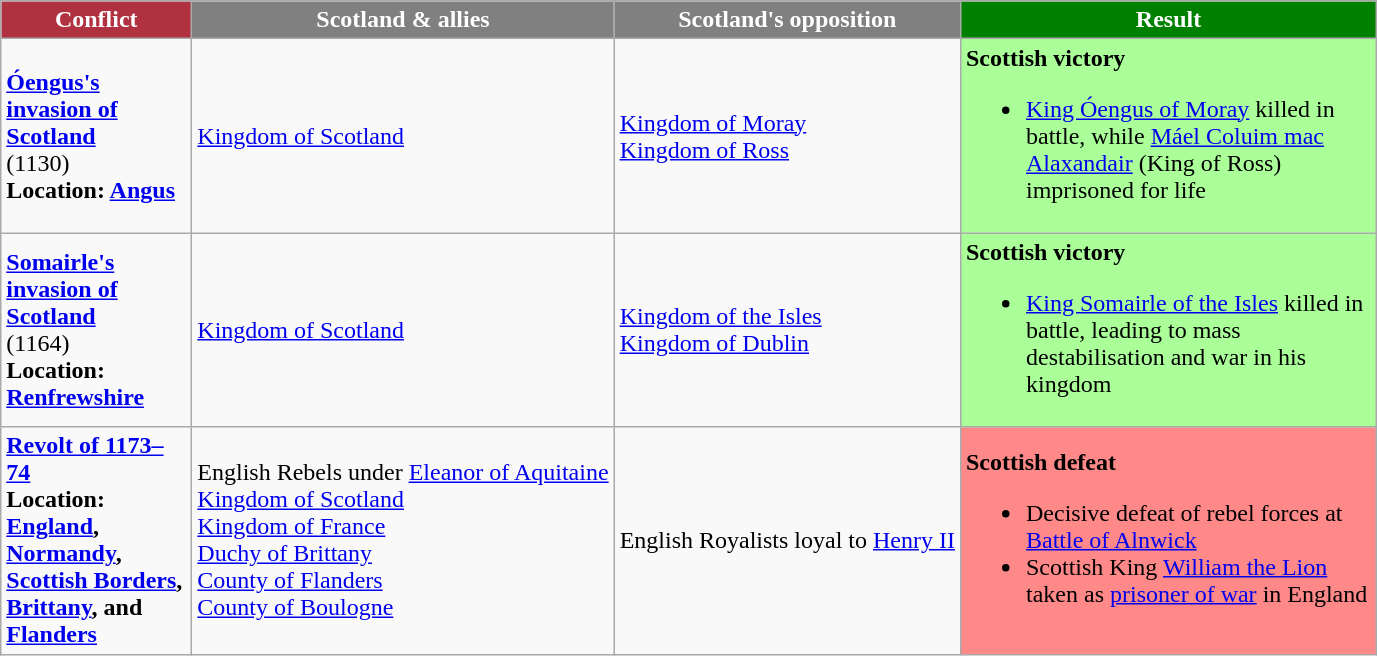<table class="wikitable">
<tr>
<th style="color: white; background:#b0313f; width:120px;">Conflict</th>
<th style="color: white; background:gray;">Scotland & allies</th>
<th style="color: white; background:gray;">Scotland's opposition</th>
<th style="color: white; background:green; width:270px;">Result</th>
</tr>
<tr>
<td><strong><a href='#'>Óengus's invasion of Scotland</a></strong><br>(1130)<br><strong>Location: <a href='#'>Angus</a></strong></td>
<td> <a href='#'>Kingdom of Scotland</a></td>
<td><a href='#'>Kingdom of Moray</a><br><a href='#'>Kingdom of Ross</a></td>
<td style="Background:#AF9"><strong>Scottish victory</strong><br><ul><li><a href='#'>King Óengus of Moray</a> killed in battle, while <a href='#'>Máel Coluim mac Alaxandair</a> (King of Ross) imprisoned for life</li></ul></td>
</tr>
<tr>
<td><a href='#'><strong>Somairle's invasion of Scotland</strong></a><br>(1164)<br><strong>Location: <a href='#'>Renfrewshire</a></strong></td>
<td> <a href='#'>Kingdom of Scotland</a></td>
<td><a href='#'>Kingdom of the Isles</a><br><a href='#'>Kingdom of Dublin</a></td>
<td style="Background:#AF9"><strong>Scottish victory</strong><br><ul><li><a href='#'>King Somairle of the Isles</a> killed in battle, leading to mass destabilisation and war in his kingdom</li></ul></td>
</tr>
<tr>
<td><strong><a href='#'>Revolt of 1173–74</a></strong><br><strong>Location: <a href='#'>England</a>, <a href='#'>Normandy</a>, <a href='#'>Scottish Borders</a>, <a href='#'>Brittany</a>, and</strong> <strong><a href='#'>Flanders</a></strong></td>
<td>English Rebels under <a href='#'>Eleanor of Aquitaine</a><br> <a href='#'>Kingdom of Scotland</a><br> <a href='#'>Kingdom of France</a><br> <a href='#'>Duchy of Brittany</a><br> <a href='#'>County of Flanders</a><br> <a href='#'>County of Boulogne</a></td>
<td> English Royalists loyal to <a href='#'>Henry II</a></td>
<td style="Background:#F88"><strong>Scottish defeat</strong><br><ul><li>Decisive defeat of rebel forces at <a href='#'>Battle of Alnwick</a></li><li>Scottish King <a href='#'>William the Lion</a> taken as <a href='#'>prisoner of war</a> in England</li></ul></td>
</tr>
</table>
